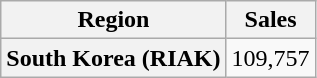<table class="wikitable plainrowheaders">
<tr>
<th>Region</th>
<th>Sales</th>
</tr>
<tr>
<th scope="row">South Korea (RIAK)</th>
<td>109,757</td>
</tr>
</table>
